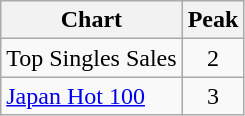<table class="wikitable">
<tr>
<th style="text-align:center;">Chart</th>
<th style="text-align:center;">Peak</th>
</tr>
<tr>
<td align="left">Top Singles Sales</td>
<td style="text-align:center;">2</td>
</tr>
<tr>
<td align="left"><a href='#'>Japan Hot 100</a></td>
<td style="text-align:center;">3</td>
</tr>
</table>
